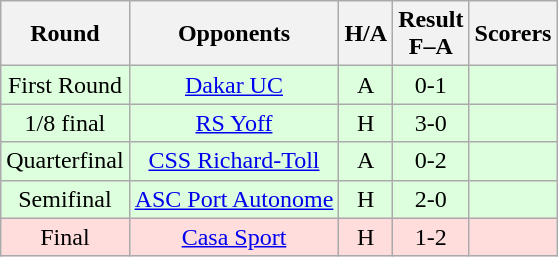<table class="wikitable" style="text-align:center">
<tr>
<th>Round</th>
<th>Opponents</th>
<th>H/A</th>
<th>Result<br>F–A</th>
<th>Scorers</th>
</tr>
<tr style="background:#dfd;">
<td>First Round</td>
<td><a href='#'>Dakar UC</a></td>
<td>A</td>
<td>0-1</td>
<td></td>
</tr>
<tr style="background:#dfd;">
<td>1/8 final</td>
<td><a href='#'>RS Yoff</a></td>
<td>H</td>
<td>3-0</td>
<td></td>
</tr>
<tr style="background:#dfd;">
<td>Quarterfinal</td>
<td><a href='#'>CSS Richard-Toll</a></td>
<td>A</td>
<td>0-2</td>
<td></td>
</tr>
<tr style="background:#dfd;">
<td>Semifinal</td>
<td><a href='#'>ASC Port Autonome</a></td>
<td>H</td>
<td>2-0</td>
<td></td>
</tr>
<tr style="background:#fdd;">
<td>Final</td>
<td><a href='#'>Casa Sport</a></td>
<td>H</td>
<td>1-2</td>
<td></td>
</tr>
</table>
